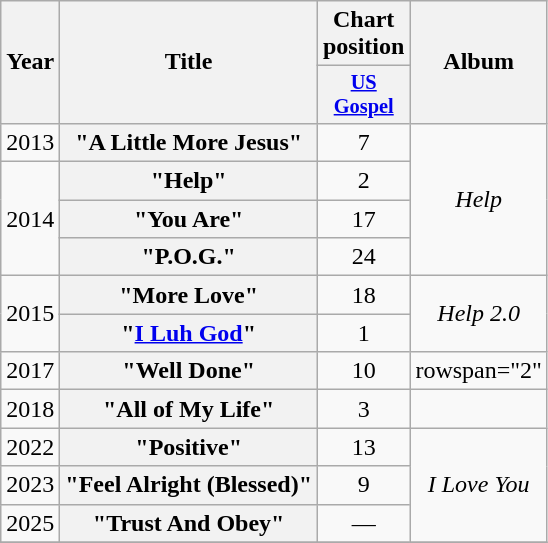<table class="wikitable plainrowheaders" style="text-align:center;">
<tr>
<th rowspan="2" scope="col">Year</th>
<th scope="col" rowspan="2">Title</th>
<th scope="col" colspan="1">Chart position</th>
<th scope="col" rowspan="2">Album</th>
</tr>
<tr>
<th style="width:3em;font-size:85%"><a href='#'>US<br>Gospel</a><br></th>
</tr>
<tr>
<td>2013</td>
<th scope="row">"A Little More Jesus"</th>
<td>7</td>
<td rowspan="4"><em>Help</em></td>
</tr>
<tr>
<td rowspan="3">2014</td>
<th scope="row">"Help" </th>
<td>2</td>
</tr>
<tr>
<th scope="row">"You Are"</th>
<td>17</td>
</tr>
<tr>
<th scope="row">"P.O.G."</th>
<td>24</td>
</tr>
<tr>
<td rowspan="2">2015</td>
<th scope="row">"More Love"</th>
<td>18</td>
<td rowspan="2"><em>Help 2.0</em></td>
</tr>
<tr>
<th scope="row">"<a href='#'>I Luh God</a>" </th>
<td>1</td>
</tr>
<tr>
<td>2017</td>
<th scope="row">"Well Done"</th>
<td>10</td>
<td>rowspan="2" </td>
</tr>
<tr>
<td>2018</td>
<th scope="row">"All of My Life" </th>
<td>3</td>
</tr>
<tr>
<td>2022</td>
<th scope="row">"Positive"</th>
<td>13</td>
<td rowspan="3"><em>I Love You</em></td>
</tr>
<tr>
<td>2023</td>
<th scope="row">"Feel Alright (Blessed)"</th>
<td>9</td>
</tr>
<tr>
<td>2025</td>
<th scope="row">"Trust And Obey"</th>
<td>—</td>
</tr>
<tr>
</tr>
</table>
